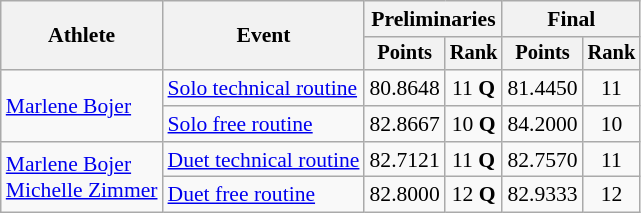<table class="wikitable" style="font-size:90%">
<tr>
<th rowspan="2">Athlete</th>
<th rowspan="2">Event</th>
<th colspan="2">Preliminaries</th>
<th colspan="2">Final</th>
</tr>
<tr style="font-size:95%">
<th>Points</th>
<th>Rank</th>
<th>Points</th>
<th>Rank</th>
</tr>
<tr align="center">
<td align="left" rowspan="2"><a href='#'>Marlene Bojer</a></td>
<td align="left"><a href='#'>Solo technical routine</a></td>
<td>80.8648</td>
<td>11 <strong>Q</strong></td>
<td>81.4450</td>
<td>11</td>
</tr>
<tr align="center">
<td align="left"><a href='#'>Solo free routine</a></td>
<td>82.8667</td>
<td>10 <strong>Q</strong></td>
<td>84.2000</td>
<td>10</td>
</tr>
<tr align="center">
<td align="left" rowspan=2><a href='#'>Marlene Bojer</a><br><a href='#'>Michelle Zimmer</a></td>
<td align="left"><a href='#'>Duet technical routine</a></td>
<td>82.7121</td>
<td>11 <strong>Q</strong></td>
<td>82.7570</td>
<td>11</td>
</tr>
<tr align="center">
<td align="left"><a href='#'>Duet free routine</a></td>
<td>82.8000</td>
<td>12 <strong>Q</strong></td>
<td>82.9333</td>
<td>12</td>
</tr>
</table>
